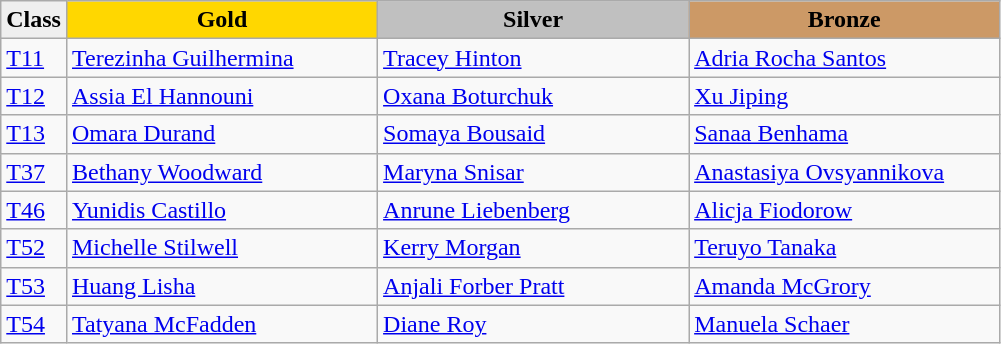<table class="wikitable" style="text-align:left">
<tr align="center">
<td bgcolor=efefef><strong>Class</strong></td>
<td width=200 bgcolor=gold><strong>Gold</strong></td>
<td width=200 bgcolor=silver><strong>Silver</strong></td>
<td width=200 bgcolor=CC9966><strong>Bronze</strong></td>
</tr>
<tr>
<td><a href='#'>T11</a></td>
<td><a href='#'>Terezinha Guilhermina</a><br><em> </em></td>
<td><a href='#'>Tracey Hinton</a><br><em> </em></td>
<td><a href='#'>Adria Rocha Santos</a><br><em> </em></td>
</tr>
<tr>
<td><a href='#'>T12</a></td>
<td><a href='#'>Assia El Hannouni</a><br><em> </em></td>
<td><a href='#'>Oxana Boturchuk</a><br><em> </em></td>
<td><a href='#'>Xu Jiping</a><br><em> </em></td>
</tr>
<tr>
<td><a href='#'>T13</a></td>
<td><a href='#'>Omara Durand</a><br><em> </em></td>
<td><a href='#'>Somaya Bousaid</a><br><em> </em></td>
<td><a href='#'>Sanaa Benhama</a><br><em> </em></td>
</tr>
<tr>
<td><a href='#'>T37</a></td>
<td><a href='#'>Bethany Woodward</a><br><em> </em></td>
<td><a href='#'>Maryna Snisar</a><br><em> </em></td>
<td><a href='#'>Anastasiya Ovsyannikova</a><br><em> </em></td>
</tr>
<tr>
<td><a href='#'>T46</a></td>
<td><a href='#'>Yunidis Castillo</a><br><em> </em></td>
<td><a href='#'>Anrune Liebenberg</a><br><em> </em></td>
<td><a href='#'>Alicja Fiodorow</a><br><em> </em></td>
</tr>
<tr>
<td><a href='#'>T52</a></td>
<td><a href='#'>Michelle Stilwell</a><br><em> </em></td>
<td><a href='#'>Kerry Morgan</a><br><em> </em></td>
<td><a href='#'>Teruyo Tanaka</a><br><em> </em></td>
</tr>
<tr>
<td><a href='#'>T53</a></td>
<td><a href='#'>Huang Lisha</a><br><em> </em></td>
<td><a href='#'>Anjali Forber Pratt</a><br><em> </em></td>
<td><a href='#'>Amanda McGrory</a><br><em> </em></td>
</tr>
<tr>
<td><a href='#'>T54</a></td>
<td><a href='#'>Tatyana McFadden</a><br><em> </em></td>
<td><a href='#'>Diane Roy</a><br><em> </em></td>
<td><a href='#'>Manuela Schaer</a><br><em> </em></td>
</tr>
</table>
